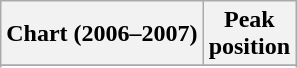<table class="wikitable sortable">
<tr>
<th align="left">Chart (2006–2007)</th>
<th align="center">Peak<br>position</th>
</tr>
<tr>
</tr>
<tr>
</tr>
</table>
